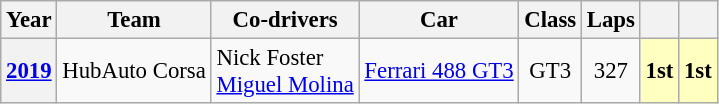<table class="wikitable" style="font-size: 95%;">
<tr>
<th>Year</th>
<th>Team</th>
<th>Co-drivers</th>
<th>Car</th>
<th>Class</th>
<th>Laps</th>
<th></th>
<th></th>
</tr>
<tr>
<th><a href='#'>2019</a></th>
<td> HubAuto Corsa</td>
<td> Nick Foster<br> <a href='#'>Miguel Molina</a></td>
<td><a href='#'>Ferrari 488 GT3</a></td>
<td style="text-align:center">GT3</td>
<td style="text-align:center">327</td>
<td align="center" style="background: #ffffbf"><strong>1st</strong></td>
<td align="center" style="background: #ffffbf"><strong>1st</strong></td>
</tr>
</table>
